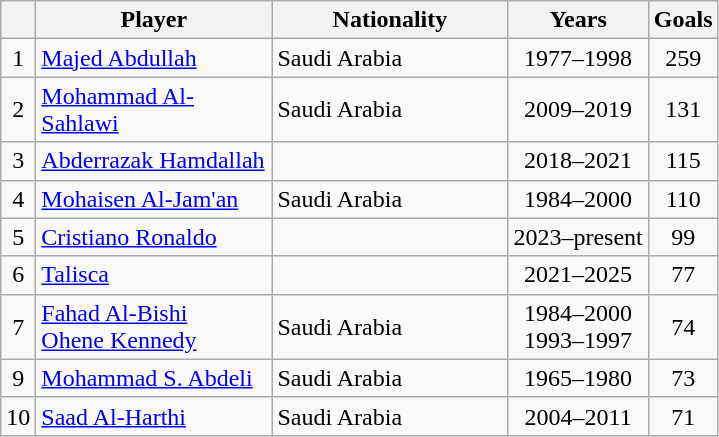<table class="wikitable sortable" style="text-align:center">
<tr>
<th></th>
<th width=150>Player</th>
<th width=150>Nationality</th>
<th>Years</th>
<th>Goals</th>
</tr>
<tr>
<td style="text-align:center">1</td>
<td style="text-align:left"><a href='#'>Majed Abdullah</a></td>
<td style="text-align:left"> Saudi Arabia</td>
<td>1977–1998</td>
<td>259</td>
</tr>
<tr>
<td style="text-align:center">2</td>
<td style="text-align:left"><a href='#'>Mohammad Al-Sahlawi</a></td>
<td style="text-align:left"> Saudi Arabia</td>
<td>2009–2019</td>
<td>131</td>
</tr>
<tr>
<td style="text-align:center">3</td>
<td style="text-align:left"><a href='#'>Abderrazak Hamdallah</a></td>
<td style="text-align:left"></td>
<td>2018–2021</td>
<td>115</td>
</tr>
<tr>
<td style="text-align:center">4</td>
<td style="text-align:left"><a href='#'>Mohaisen Al-Jam'an</a></td>
<td style="text-align:left"> Saudi Arabia</td>
<td>1984–2000</td>
<td>110</td>
</tr>
<tr>
<td style="text-align:center">5</td>
<td style="text-align:left"><a href='#'>Cristiano Ronaldo</a></td>
<td style="text-align:left"></td>
<td>2023–present</td>
<td>99</td>
</tr>
<tr>
<td style="text-align:center">6</td>
<td style="text-align:left"><a href='#'>Talisca</a></td>
<td style="text-align:left"></td>
<td>2021–2025</td>
<td>77</td>
</tr>
<tr>
<td style="text-align:center">7</td>
<td style="text-align:left"><a href='#'>Fahad Al-Bishi</a><br><a href='#'>Ohene Kennedy</a></td>
<td style="text-align:left"> Saudi Arabia<br></td>
<td>1984–2000<br>1993–1997</td>
<td>74</td>
</tr>
<tr>
<td style="text-align:center">9</td>
<td style="text-align:left"><a href='#'>Mohammad S. Abdeli</a></td>
<td style="text-align:left"> Saudi Arabia</td>
<td>1965–1980</td>
<td>73</td>
</tr>
<tr>
<td style="text-align:center">10</td>
<td style="text-align:left"><a href='#'>Saad Al-Harthi</a></td>
<td style="text-align:left"> Saudi Arabia</td>
<td>2004–2011</td>
<td>71</td>
</tr>
</table>
